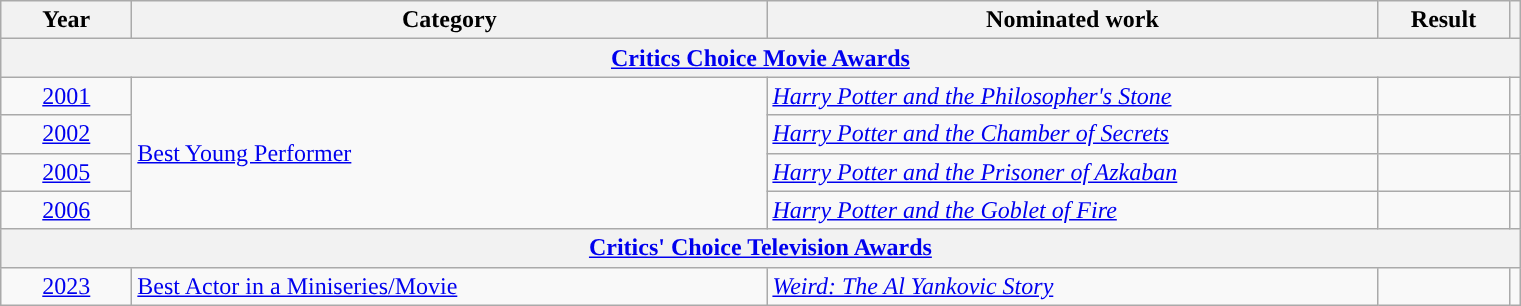<table class=wikitable>
<tr>
<th scope="col" style="width:5em;">Year</th>
<th scope="col" style="width:26em;">Category</th>
<th scope="col" style="width:25em;">Nominated work</th>
<th scope="col" style="width:5em;">Result</th>
<th scope="col"></th>
</tr>
<tr>
<th colspan=5><a href='#'>Critics Choice Movie Awards</a></th>
</tr>
<tr>
<td style="text-align:center;"><a href='#'>2001</a></td>
<td rowspan=4><a href='#'>Best Young Performer</a></td>
<td><em><a href='#'>Harry Potter and the Philosopher's Stone</a></em></td>
<td></td>
<td style="text-align:center;"></td>
</tr>
<tr>
<td style="text-align:center;"><a href='#'>2002</a></td>
<td><em><a href='#'>Harry Potter and the Chamber of Secrets</a></em></td>
<td></td>
<td style="text-align:center;"></td>
</tr>
<tr>
<td style="text-align:center;"><a href='#'>2005</a></td>
<td><em><a href='#'>Harry Potter and the Prisoner of Azkaban</a></em></td>
<td></td>
<td style="text-align:center;"></td>
</tr>
<tr>
<td style="text-align:center;"><a href='#'>2006</a></td>
<td><em><a href='#'>Harry Potter and the Goblet of Fire</a></em></td>
<td></td>
<td style="text-align:center;"></td>
</tr>
<tr>
<th colspan=5><a href='#'>Critics' Choice Television Awards</a></th>
</tr>
<tr>
<td style="text-align:center;"><a href='#'>2023</a></td>
<td><a href='#'>Best Actor in a Miniseries/Movie</a></td>
<td><em><a href='#'>Weird: The Al Yankovic Story</a></em></td>
<td></td>
<td style="text-align:center;"></td>
</tr>
</table>
